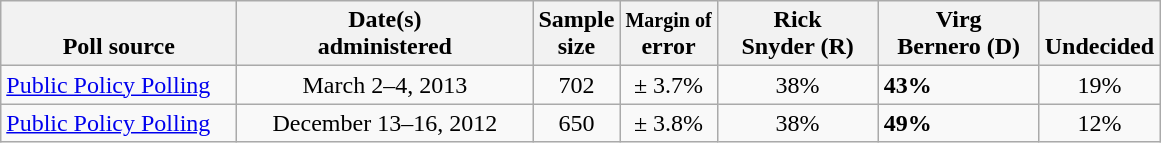<table class="wikitable">
<tr valign= bottom>
<th style="width:150px;">Poll source</th>
<th style="width:190px;">Date(s)<br>administered</th>
<th class=small>Sample<br>size</th>
<th><small>Margin of</small><br>error</th>
<th style="width:100px;">Rick<br>Snyder (R)</th>
<th style="width:100px;">Virg<br>Bernero (D)</th>
<th style="width:40px;">Undecided</th>
</tr>
<tr>
<td><a href='#'>Public Policy Polling</a></td>
<td align=center>March 2–4, 2013</td>
<td align=center>702</td>
<td align=center>± 3.7%</td>
<td align=center>38%</td>
<td><strong>43%</strong></td>
<td align=center>19%</td>
</tr>
<tr>
<td><a href='#'>Public Policy Polling</a></td>
<td align=center>December 13–16, 2012</td>
<td align=center>650</td>
<td align=center>± 3.8%</td>
<td align=center>38%</td>
<td><strong>49%</strong></td>
<td align=center>12%</td>
</tr>
</table>
